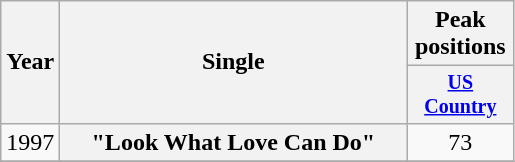<table class="wikitable plainrowheaders" style="text-align:center;">
<tr>
<th rowspan="2">Year</th>
<th rowspan="2" style="width:14em;">Single</th>
<th>Peak positions</th>
</tr>
<tr style="font-size:smaller;">
<th width="65"><a href='#'>US Country</a></th>
</tr>
<tr>
<td>1997</td>
<th scope="row">"Look What Love Can Do"</th>
<td>73</td>
</tr>
<tr>
</tr>
</table>
